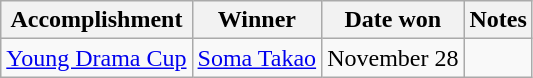<table class="wikitable">
<tr>
<th>Accomplishment</th>
<th>Winner</th>
<th>Date won</th>
<th>Notes</th>
</tr>
<tr>
<td><a href='#'>Young Drama Cup</a></td>
<td><a href='#'>Soma Takao</a></td>
<td>November 28</td>
<td></td>
</tr>
</table>
